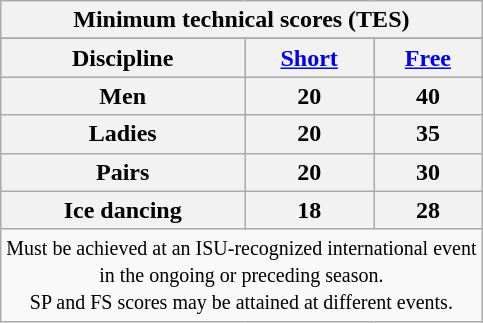<table class="wikitable">
<tr>
<th colspan=3 align=center>Minimum technical scores (TES)</th>
</tr>
<tr>
</tr>
<tr bgcolor=B0C4DE align=center>
<th>Discipline</th>
<th><a href='#'>Short</a></th>
<th><a href='#'>Free</a></th>
</tr>
<tr>
<th>Men</th>
<th>20</th>
<th>40</th>
</tr>
<tr>
<th>Ladies</th>
<th>20</th>
<th>35</th>
</tr>
<tr>
<th>Pairs</th>
<th>20</th>
<th>30</th>
</tr>
<tr>
<th>Ice dancing</th>
<th>18</th>
<th>28</th>
</tr>
<tr>
<td colspan=3 align=center><small> Must be achieved at an ISU-recognized international event <br> in the ongoing or preceding season. <br> SP and FS scores may be attained at different events. </small></td>
</tr>
</table>
